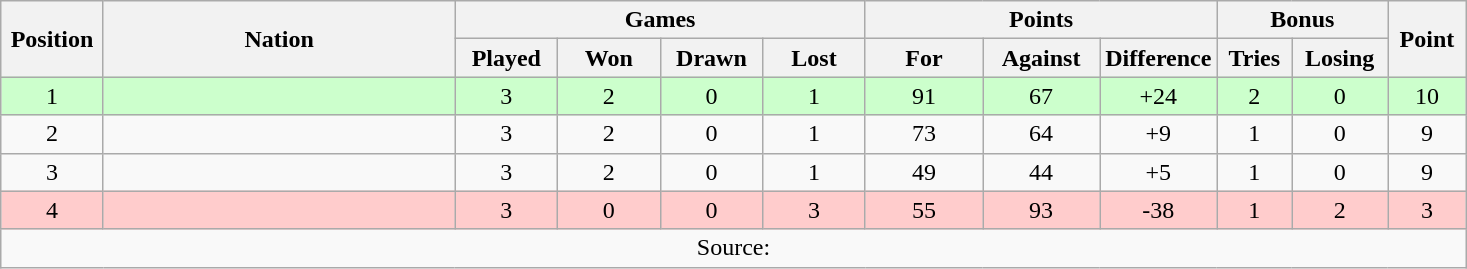<table class="wikitable" style="text-align:center">
<tr>
<th rowspan="2" style="width:7%;">Position</th>
<th rowspan="2" style="width:24%;">Nation</th>
<th colspan="4" style="width:30%;">Games</th>
<th colspan="3" style="width:32%;">Points</th>
<th colspan="2">Bonus</th>
<th rowspan="2">Point</th>
</tr>
<tr>
<th style="width:7%;">Played</th>
<th style="width:7%;">Won</th>
<th style="width:7%;">Drawn</th>
<th style="width:7%;">Lost</th>
<th style="width:8%;">For</th>
<th style="width:8%;">Against</th>
<th style="width:8%;">Difference</th>
<th>Tries</th>
<th>Losing</th>
</tr>
<tr bgcolor="#ccffcc">
<td>1</td>
<td align="left"></td>
<td>3</td>
<td>2</td>
<td>0</td>
<td>1</td>
<td>91</td>
<td>67</td>
<td>+24</td>
<td>2</td>
<td>0</td>
<td>10</td>
</tr>
<tr>
<td>2</td>
<td align="left"></td>
<td>3</td>
<td>2</td>
<td>0</td>
<td>1</td>
<td>73</td>
<td>64</td>
<td>+9</td>
<td>1</td>
<td>0</td>
<td>9</td>
</tr>
<tr>
<td>3</td>
<td align = "left"></td>
<td>3</td>
<td>2</td>
<td>0</td>
<td>1</td>
<td>49</td>
<td>44</td>
<td>+5</td>
<td>1</td>
<td>0</td>
<td>9</td>
</tr>
<tr bgcolor=#ffcccc>
<td>4</td>
<td align="left"></td>
<td>3</td>
<td>0</td>
<td>0</td>
<td>3</td>
<td>55</td>
<td>93</td>
<td>-38</td>
<td>1</td>
<td>2</td>
<td>3</td>
</tr>
<tr>
<td colspan="100%" style="text-align:center;">Source: </td>
</tr>
</table>
